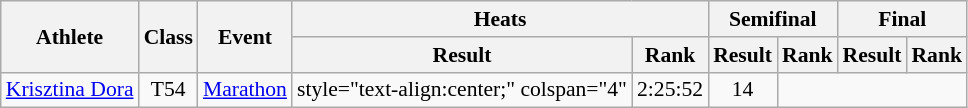<table class=wikitable style="font-size:90%">
<tr>
<th rowspan="2">Athlete</th>
<th rowspan="2">Class</th>
<th rowspan="2">Event</th>
<th colspan="2">Heats</th>
<th colspan="2">Semifinal</th>
<th colspan="2">Final</th>
</tr>
<tr>
<th>Result</th>
<th>Rank</th>
<th>Result</th>
<th>Rank</th>
<th>Result</th>
<th>Rank</th>
</tr>
<tr>
<td><a href='#'>Krisztina Dora</a></td>
<td style="text-align:center;">T54</td>
<td><a href='#'>Marathon</a></td>
<td>style="text-align:center;" colspan="4" </td>
<td style="text-align:center;">2:25:52</td>
<td style="text-align:center;">14</td>
</tr>
</table>
